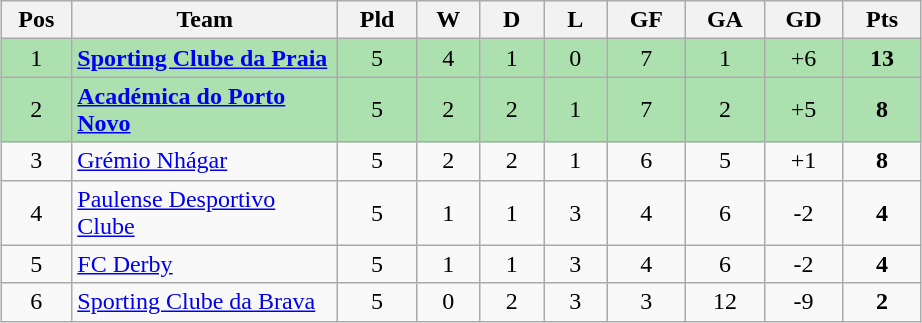<table class="wikitable" style="margin:1em auto; text-align: center;">
<tr>
<th style="width: 40px;">Pos</th>
<th style="width: 170px;">Team</th>
<th style="width: 45px;">Pld</th>
<th style="width: 35px;">W</th>
<th style="width: 35px;">D</th>
<th style="width: 35px;">L</th>
<th style="width: 45px;">GF</th>
<th style="width: 45px;">GA</th>
<th style="width: 45px;">GD</th>
<th style="width: 45px;">Pts</th>
</tr>
<tr style="background:#ACE1AF;">
<td>1</td>
<td style="text-align: left;"><strong><a href='#'>Sporting Clube da Praia</a></strong></td>
<td>5</td>
<td>4</td>
<td>1</td>
<td>0</td>
<td>7</td>
<td>1</td>
<td>+6</td>
<td><strong>13</strong></td>
</tr>
<tr style="background:#ACE1AF;">
<td>2</td>
<td style="text-align: left;"><strong><a href='#'>Académica do Porto Novo</a></strong></td>
<td>5</td>
<td>2</td>
<td>2</td>
<td>1</td>
<td>7</td>
<td>2</td>
<td>+5</td>
<td><strong>8</strong></td>
</tr>
<tr>
<td>3</td>
<td style="text-align: left;"><a href='#'>Grémio Nhágar</a></td>
<td>5</td>
<td>2</td>
<td>2</td>
<td>1</td>
<td>6</td>
<td>5</td>
<td>+1</td>
<td><strong>8</strong></td>
</tr>
<tr>
<td>4</td>
<td style="text-align: left;"><a href='#'>Paulense Desportivo Clube</a></td>
<td>5</td>
<td>1</td>
<td>1</td>
<td>3</td>
<td>4</td>
<td>6</td>
<td>-2</td>
<td><strong>4</strong></td>
</tr>
<tr>
<td>5</td>
<td style="text-align: left;"><a href='#'>FC Derby</a></td>
<td>5</td>
<td>1</td>
<td>1</td>
<td>3</td>
<td>4</td>
<td>6</td>
<td>-2</td>
<td><strong>4</strong></td>
</tr>
<tr>
<td>6</td>
<td style="text-align: left;"><a href='#'>Sporting Clube da Brava</a></td>
<td>5</td>
<td>0</td>
<td>2</td>
<td>3</td>
<td>3</td>
<td>12</td>
<td>-9</td>
<td><strong>2</strong></td>
</tr>
</table>
